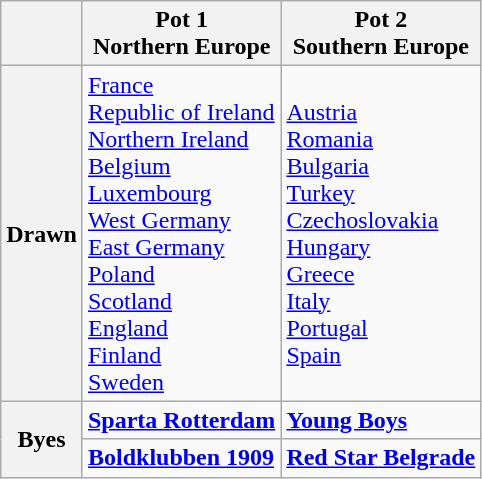<table class="wikitable">
<tr>
<th></th>
<th>Pot 1<br>Northern Europe</th>
<th>Pot 2<br>Southern Europe</th>
</tr>
<tr>
<th rowspan="1">Drawn</th>
<td><a href='#'>France</a><br><a href='#'>Republic of Ireland</a><br><a href='#'>Northern Ireland</a><br><a href='#'>Belgium</a><br><a href='#'>Luxembourg</a><br><a href='#'>West Germany</a><br><a href='#'>East Germany</a><br><a href='#'>Poland</a><br><a href='#'>Scotland</a><br><a href='#'>England</a><br><a href='#'>Finland</a><br><a href='#'>Sweden</a></td>
<td><a href='#'>Austria</a><br><a href='#'>Romania</a><br><a href='#'>Bulgaria</a><br><a href='#'>Turkey</a><br><a href='#'>Czechoslovakia</a><br><a href='#'>Hungary</a><br><a href='#'>Greece</a><br><a href='#'>Italy</a><br><a href='#'>Portugal</a><br><a href='#'>Spain</a></td>
</tr>
<tr>
<th rowspan="2">Byes</th>
<td> <strong><a href='#'>Sparta Rotterdam</a></strong></td>
<td> <strong><a href='#'>Young Boys</a></strong></td>
</tr>
<tr>
<td> <strong><a href='#'>Boldklubben 1909</a></strong></td>
<td> <strong><a href='#'>Red Star Belgrade</a></strong></td>
</tr>
</table>
